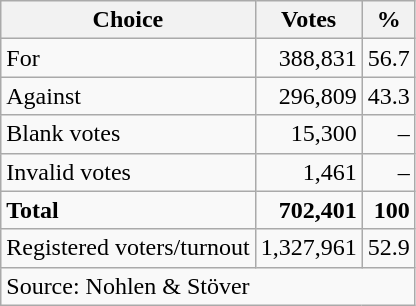<table class=wikitable style=text-align:right>
<tr>
<th>Choice</th>
<th>Votes</th>
<th>%</th>
</tr>
<tr>
<td align=left>For</td>
<td>388,831</td>
<td>56.7</td>
</tr>
<tr>
<td align=left>Against</td>
<td>296,809</td>
<td>43.3</td>
</tr>
<tr>
<td align=left>Blank votes</td>
<td>15,300</td>
<td>–</td>
</tr>
<tr>
<td align=left>Invalid votes</td>
<td>1,461</td>
<td>–</td>
</tr>
<tr>
<td align=left><strong>Total</strong></td>
<td><strong>702,401</strong></td>
<td><strong>100</strong></td>
</tr>
<tr>
<td align=left>Registered voters/turnout</td>
<td>1,327,961</td>
<td>52.9</td>
</tr>
<tr>
<td align=left colspan=3>Source: Nohlen & Stöver</td>
</tr>
</table>
